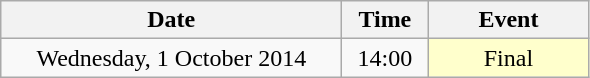<table class = "wikitable" style="text-align:center;">
<tr>
<th width=220>Date</th>
<th width=50>Time</th>
<th width=100>Event</th>
</tr>
<tr>
<td>Wednesday, 1 October 2014</td>
<td>14:00</td>
<td bgcolor=ffffcc>Final</td>
</tr>
</table>
